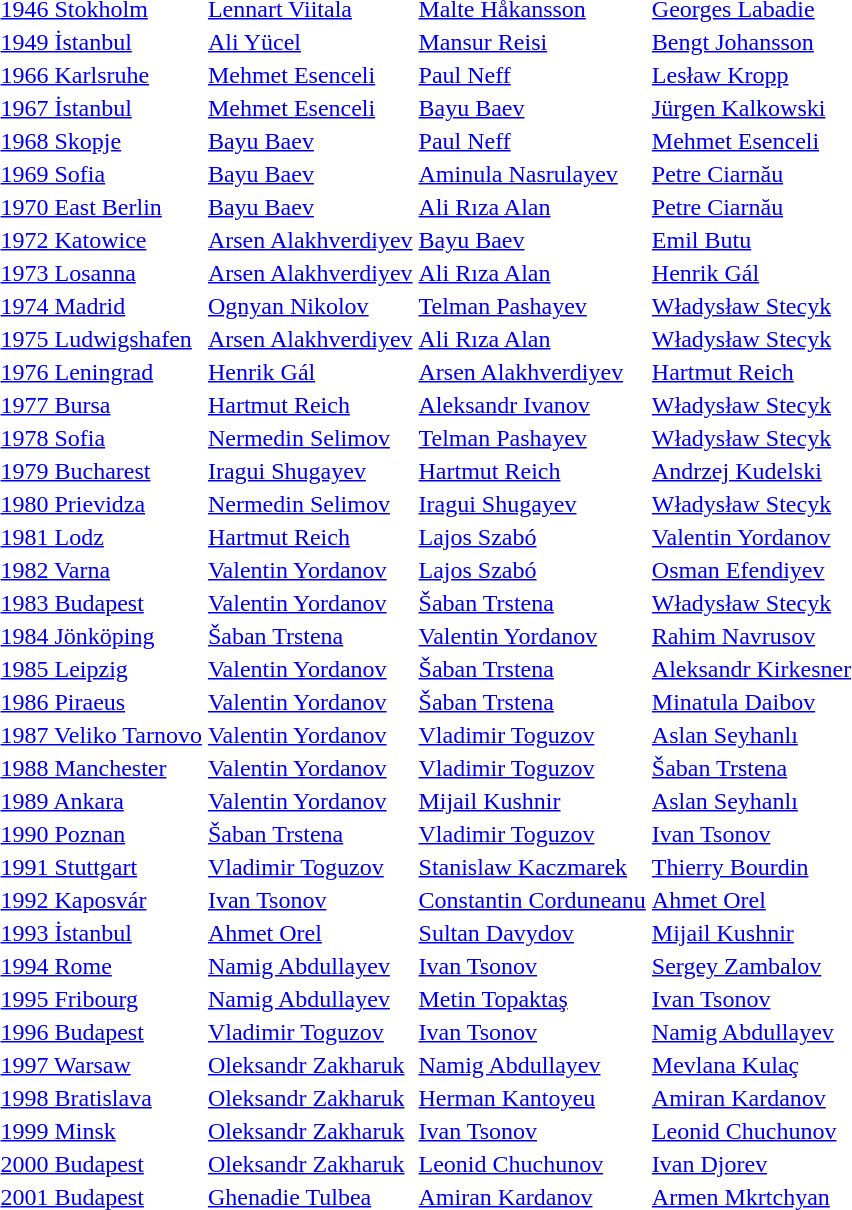<table>
<tr>
<td><a href='#'>1946 Stokholm</a></td>
<td> <a href='#'>Lennart Viitala</a></td>
<td> <a href='#'>Malte Håkansson</a></td>
<td> <a href='#'>Georges Labadie</a></td>
</tr>
<tr>
<td><a href='#'>1949 İstanbul</a></td>
<td> <a href='#'>Ali Yücel</a></td>
<td> <a href='#'>Mansur Reisi</a></td>
<td> <a href='#'>Bengt Johansson</a></td>
</tr>
<tr>
<td><a href='#'>1966 Karlsruhe</a></td>
<td> <a href='#'>Mehmet Esenceli</a></td>
<td> <a href='#'>Paul Neff</a></td>
<td> <a href='#'>Lesław Kropp</a></td>
</tr>
<tr>
<td><a href='#'>1967 İstanbul</a></td>
<td> <a href='#'>Mehmet Esenceli</a></td>
<td> <a href='#'>Bayu Baev</a></td>
<td> <a href='#'>Jürgen Kalkowski</a></td>
</tr>
<tr>
<td><a href='#'>1968 Skopje</a></td>
<td> <a href='#'>Bayu Baev</a></td>
<td> <a href='#'>Paul Neff</a></td>
<td> <a href='#'>Mehmet Esenceli</a></td>
</tr>
<tr>
<td><a href='#'>1969 Sofia</a></td>
<td> <a href='#'>Bayu Baev</a></td>
<td> <a href='#'>Aminula Nasrulayev</a></td>
<td> <a href='#'>Petre Ciarnău</a></td>
</tr>
<tr>
<td><a href='#'>1970 East Berlin</a></td>
<td> <a href='#'>Bayu Baev</a></td>
<td> <a href='#'>Ali Rıza Alan</a></td>
<td> <a href='#'>Petre Ciarnău</a></td>
</tr>
<tr>
<td><a href='#'>1972 Katowice</a></td>
<td> <a href='#'>Arsen Alakhverdiyev</a></td>
<td> <a href='#'>Bayu Baev</a></td>
<td> <a href='#'>Emil Butu</a></td>
</tr>
<tr>
<td><a href='#'>1973 Losanna</a></td>
<td> <a href='#'>Arsen Alakhverdiyev</a></td>
<td> <a href='#'>Ali Rıza Alan</a></td>
<td> <a href='#'>Henrik Gál</a></td>
</tr>
<tr>
<td><a href='#'>1974 Madrid</a></td>
<td> <a href='#'>Ognyan Nikolov</a></td>
<td> <a href='#'>Telman Pashayev</a></td>
<td> <a href='#'>Władysław Stecyk</a></td>
</tr>
<tr>
<td><a href='#'>1975 Ludwigshafen</a></td>
<td> <a href='#'>Arsen Alakhverdiyev</a></td>
<td> <a href='#'>Ali Rıza Alan</a></td>
<td> <a href='#'>Władysław Stecyk</a></td>
</tr>
<tr>
<td><a href='#'>1976 Leningrad</a></td>
<td> <a href='#'>Henrik Gál</a></td>
<td> <a href='#'>Arsen Alakhverdiyev</a></td>
<td> <a href='#'>Hartmut Reich</a></td>
</tr>
<tr>
<td><a href='#'>1977 Bursa</a></td>
<td> <a href='#'>Hartmut Reich</a></td>
<td> <a href='#'>Aleksandr Ivanov</a></td>
<td> <a href='#'>Władysław Stecyk</a></td>
</tr>
<tr>
<td><a href='#'>1978 Sofia</a></td>
<td> <a href='#'>Nermedin Selimov</a></td>
<td> <a href='#'>Telman Pashayev</a></td>
<td> <a href='#'>Władysław Stecyk</a></td>
</tr>
<tr>
<td><a href='#'>1979 Bucharest</a></td>
<td> <a href='#'>Iragui Shugayev</a></td>
<td> <a href='#'>Hartmut Reich</a></td>
<td> <a href='#'>Andrzej Kudelski</a></td>
</tr>
<tr>
<td><a href='#'>1980 Prievidza</a></td>
<td> <a href='#'>Nermedin Selimov</a></td>
<td> <a href='#'>Iragui Shugayev</a></td>
<td> <a href='#'>Władysław Stecyk</a></td>
</tr>
<tr>
<td><a href='#'>1981 Lodz</a></td>
<td> <a href='#'>Hartmut Reich</a></td>
<td> <a href='#'>Lajos Szabó</a></td>
<td> <a href='#'>Valentin Yordanov</a></td>
</tr>
<tr>
<td><a href='#'>1982 Varna</a></td>
<td> <a href='#'>Valentin Yordanov</a></td>
<td> <a href='#'>Lajos Szabó</a></td>
<td> <a href='#'>Osman Efendiyev</a></td>
</tr>
<tr>
<td><a href='#'>1983 Budapest</a></td>
<td> <a href='#'>Valentin Yordanov</a></td>
<td> <a href='#'>Šaban Trstena</a></td>
<td> <a href='#'>Władysław Stecyk</a></td>
</tr>
<tr>
<td><a href='#'>1984 Jönköping</a></td>
<td> <a href='#'>Šaban Trstena</a></td>
<td> <a href='#'>Valentin Yordanov</a></td>
<td> <a href='#'>Rahim Navrusov</a></td>
</tr>
<tr>
<td><a href='#'>1985 Leipzig</a></td>
<td> <a href='#'>Valentin Yordanov</a></td>
<td> <a href='#'>Šaban Trstena</a></td>
<td> <a href='#'>Aleksandr Kirkesner</a></td>
</tr>
<tr>
<td><a href='#'>1986 Piraeus</a></td>
<td> <a href='#'>Valentin Yordanov</a></td>
<td> <a href='#'>Šaban Trstena</a></td>
<td> <a href='#'>Minatula Daibov</a></td>
</tr>
<tr>
<td><a href='#'>1987 Veliko Tarnovo</a></td>
<td> <a href='#'>Valentin Yordanov</a></td>
<td> <a href='#'>Vladimir Toguzov</a></td>
<td> <a href='#'>Aslan Seyhanlı</a></td>
</tr>
<tr>
<td><a href='#'>1988 Manchester</a></td>
<td> <a href='#'>Valentin Yordanov</a></td>
<td> <a href='#'>Vladimir Toguzov</a></td>
<td> <a href='#'>Šaban Trstena</a></td>
</tr>
<tr>
<td><a href='#'>1989 Ankara</a></td>
<td> <a href='#'>Valentin Yordanov</a></td>
<td> <a href='#'>Mijail Kushnir</a></td>
<td> <a href='#'>Aslan Seyhanlı</a></td>
</tr>
<tr>
<td><a href='#'>1990 Poznan</a></td>
<td> <a href='#'>Šaban Trstena</a></td>
<td> <a href='#'>Vladimir Toguzov</a></td>
<td> <a href='#'>Ivan Tsonov</a></td>
</tr>
<tr>
<td><a href='#'>1991 Stuttgart</a></td>
<td> <a href='#'>Vladimir Toguzov</a></td>
<td> <a href='#'>Stanislaw Kaczmarek</a></td>
<td> <a href='#'>Thierry Bourdin</a></td>
</tr>
<tr>
<td><a href='#'>1992 Kaposvár</a></td>
<td> <a href='#'>Ivan Tsonov</a></td>
<td> <a href='#'>Constantin Corduneanu</a></td>
<td> <a href='#'>Ahmet Orel</a></td>
</tr>
<tr>
<td><a href='#'>1993 İstanbul</a></td>
<td> <a href='#'>Ahmet Orel</a></td>
<td> <a href='#'>Sultan Davydov</a></td>
<td> <a href='#'>Mijail Kushnir</a></td>
</tr>
<tr>
<td><a href='#'>1994 Rome</a></td>
<td> <a href='#'>Namig Abdullayev</a></td>
<td> <a href='#'>Ivan Tsonov</a></td>
<td> <a href='#'>Sergey Zambalov</a></td>
</tr>
<tr>
<td><a href='#'>1995 Fribourg</a></td>
<td> <a href='#'>Namig Abdullayev</a></td>
<td> <a href='#'>Metin Topaktaş</a></td>
<td> <a href='#'>Ivan Tsonov</a></td>
</tr>
<tr>
<td><a href='#'>1996 Budapest</a></td>
<td> <a href='#'>Vladimir Toguzov</a></td>
<td> <a href='#'>Ivan Tsonov</a></td>
<td> <a href='#'>Namig Abdullayev</a></td>
</tr>
<tr>
<td><a href='#'>1997 Warsaw</a></td>
<td> <a href='#'>Oleksandr Zakharuk</a></td>
<td> <a href='#'>Namig Abdullayev</a></td>
<td> <a href='#'>Mevlana Kulaç</a></td>
</tr>
<tr>
<td><a href='#'>1998 Bratislava</a></td>
<td> <a href='#'>Oleksandr Zakharuk</a></td>
<td> <a href='#'>Herman Kantoyeu</a></td>
<td> <a href='#'>Amiran Kardanov</a></td>
</tr>
<tr>
<td><a href='#'>1999 Minsk</a></td>
<td> <a href='#'>Oleksandr Zakharuk</a></td>
<td> <a href='#'>Ivan Tsonov</a></td>
<td> <a href='#'>Leonid Chuchunov</a></td>
</tr>
<tr>
<td><a href='#'>2000 Budapest</a></td>
<td> <a href='#'>Oleksandr Zakharuk</a></td>
<td> <a href='#'>Leonid Chuchunov</a></td>
<td> <a href='#'>Ivan Djorev</a></td>
</tr>
<tr>
<td><a href='#'>2001 Budapest</a></td>
<td> <a href='#'>Ghenadie Tulbea</a></td>
<td> <a href='#'>Amiran Kardanov</a></td>
<td> <a href='#'>Armen Mkrtchyan</a></td>
</tr>
</table>
